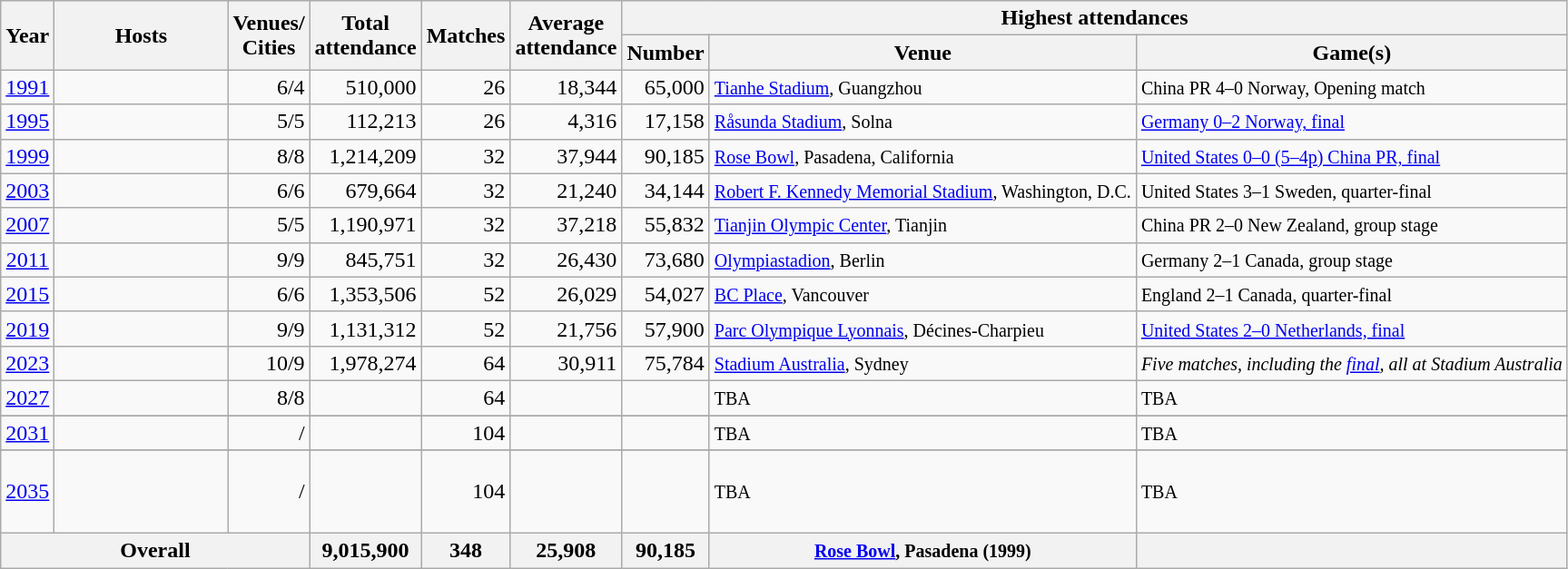<table class="wikitable sortable" style="text-align:right;">
<tr>
<th rowspan="2">Year</th>
<th rowspan="2" style= "width:120px;">Hosts</th>
<th rowspan="2">Venues/<br>Cities</th>
<th rowspan="2">Total<br>attendance</th>
<th rowspan="2">Matches</th>
<th rowspan="2">Average<br>attendance</th>
<th colspan="3">Highest attendances</th>
</tr>
<tr>
<th>Number</th>
<th class="unsortable">Venue</th>
<th>Game(s)</th>
</tr>
<tr>
<td style="text-align: center"><a href='#'>1991</a></td>
<td style="text-align:left"></td>
<td>6/4</td>
<td>510,000</td>
<td>26</td>
<td>18,344</td>
<td>65,000</td>
<td align=left><small><a href='#'>Tianhe Stadium</a>, Guangzhou</small></td>
<td align=left><small>China PR 4–0 Norway, Opening match</small></td>
</tr>
<tr>
<td style="text-align: center"><a href='#'>1995</a></td>
<td style="text-align:left"></td>
<td>5/5</td>
<td>112,213</td>
<td>26</td>
<td>4,316</td>
<td>17,158</td>
<td align=left><small><a href='#'>Råsunda Stadium</a>, Solna</small></td>
<td align=left><small><a href='#'>Germany 0–2 Norway, final</a></small></td>
</tr>
<tr>
<td style="text-align: center"><a href='#'>1999</a></td>
<td style="text-align:left"></td>
<td>8/8</td>
<td>1,214,209</td>
<td>32</td>
<td>37,944</td>
<td>90,185</td>
<td align=left><small><a href='#'>Rose Bowl</a>, Pasadena, California</small></td>
<td align=left><small><a href='#'>United States 0–0 (5–4p) China PR, final</a></small></td>
</tr>
<tr>
<td style="text-align: center"><a href='#'>2003</a></td>
<td style="text-align:left"></td>
<td>6/6</td>
<td>679,664</td>
<td>32</td>
<td>21,240</td>
<td>34,144</td>
<td align=left><small><a href='#'>Robert F. Kennedy Memorial Stadium</a>, Washington, D.C.</small></td>
<td align=left><small>United States 3–1 Sweden, quarter-final</small></td>
</tr>
<tr>
<td style="text-align: center"><a href='#'>2007</a></td>
<td style="text-align:left"></td>
<td>5/5</td>
<td>1,190,971</td>
<td>32</td>
<td>37,218</td>
<td>55,832</td>
<td align=left><small><a href='#'>Tianjin Olympic Center</a>, Tianjin</small></td>
<td align=left><small>China PR 2–0 New Zealand, group stage</small></td>
</tr>
<tr>
<td style="text-align: center"><a href='#'>2011</a></td>
<td style="text-align:left"></td>
<td>9/9</td>
<td>845,751</td>
<td>32</td>
<td>26,430</td>
<td>73,680</td>
<td align=left><small><a href='#'>Olympiastadion</a>, Berlin</small></td>
<td align=left><small>Germany 2–1 Canada, group stage</small></td>
</tr>
<tr>
<td style="text-align: center"><a href='#'>2015</a></td>
<td style="text-align: left"></td>
<td>6/6</td>
<td>1,353,506</td>
<td>52</td>
<td>26,029</td>
<td>54,027</td>
<td align=left><small><a href='#'>BC Place</a>, Vancouver</small></td>
<td align=left><small>England 2–1 Canada, quarter-final</small></td>
</tr>
<tr>
<td style="text-align: center"><a href='#'>2019</a></td>
<td style="text-align: left"></td>
<td>9/9</td>
<td>1,131,312</td>
<td>52</td>
<td>21,756</td>
<td>57,900</td>
<td align=left><small><a href='#'>Parc Olympique Lyonnais</a>, Décines-Charpieu</small></td>
<td align=left><small> <a href='#'>United States 2–0 Netherlands, final</a></small></td>
</tr>
<tr>
<td style="text-align: center"><a href='#'>2023</a></td>
<td style="text-align: left"><br></td>
<td>10/9</td>
<td>1,978,274</td>
<td>64</td>
<td>30,911</td>
<td>75,784</td>
<td align=left><small><a href='#'>Stadium Australia</a>, Sydney</small></td>
<td align=left><small><em>Five matches, including the <a href='#'>final</a>, all at Stadium Australia</em></small></td>
</tr>
<tr>
<td style="text-align: center"><a href='#'>2027</a></td>
<td style="text-align: left"></td>
<td>8/8</td>
<td></td>
<td>64</td>
<td></td>
<td></td>
<td align=left><small>TBA</small></td>
<td align=left><small>TBA</small></td>
</tr>
<tr class="sortbottom" valign="top">
</tr>
<tr>
<td style="text-align: center"><a href='#'>2031</a></td>
<td style="text-align: left"><br></td>
<td>/</td>
<td></td>
<td>104</td>
<td></td>
<td></td>
<td align=left><small>TBA</small></td>
<td align=left><small>TBA</small></td>
</tr>
<tr class="sortbottom" valign="top">
</tr>
<tr>
<td style="text-align: center"><a href='#'>2035</a></td>
<td style="text-align: left"><br><br><br></td>
<td>/</td>
<td></td>
<td>104</td>
<td></td>
<td></td>
<td align=left><small>TBA</small></td>
<td align=left><small>TBA</small></td>
</tr>
<tr class="sortbottom" valign="top">
<th colspan="3">Overall</th>
<th><strong>9,015,900</strong></th>
<th><strong>348</strong></th>
<th>25,908</th>
<th>90,185</th>
<th><small><a href='#'>Rose Bowl</a>, Pasadena (1999)</small></th>
<th></th>
</tr>
</table>
